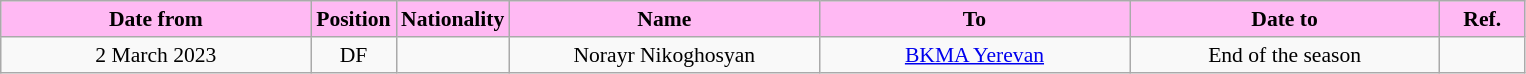<table class="wikitable"  style="text-align:center; font-size:90%; ">
<tr>
<th style="background:#FFB9F3; color:#000000; width:200px;">Date from</th>
<th style="background:#FFB9F3; color:#000000; width:50px;">Position</th>
<th style="background:#FFB9F3; color:#000000; width:50px;">Nationality</th>
<th style="background:#FFB9F3; color:#000000; width:200px;">Name</th>
<th style="background:#FFB9F3; color:#000000; width:200px;">To</th>
<th style="background:#FFB9F3; color:#000000; width:200px;">Date to</th>
<th style="background:#FFB9F3; color:#000000; width:50px;">Ref.</th>
</tr>
<tr>
<td>2 March 2023</td>
<td>DF</td>
<td></td>
<td>Norayr Nikoghosyan</td>
<td><a href='#'>BKMA Yerevan</a></td>
<td>End of the season</td>
<td></td>
</tr>
</table>
